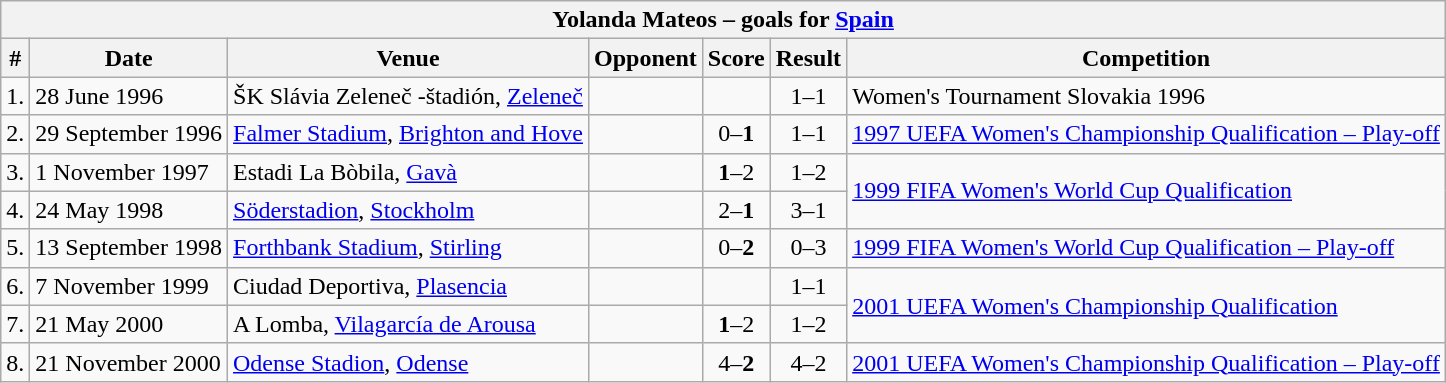<table class="wikitable">
<tr>
<th colspan="7"><strong>Yolanda Mateos – goals for <a href='#'>Spain</a></strong></th>
</tr>
<tr>
<th>#</th>
<th>Date</th>
<th>Venue</th>
<th>Opponent</th>
<th>Score</th>
<th>Result</th>
<th>Competition</th>
</tr>
<tr>
<td align="center">1.</td>
<td>28 June 1996</td>
<td>ŠK Slávia Zeleneč -štadión, <a href='#'>Zeleneč</a></td>
<td></td>
<td align="center"></td>
<td align="center">1–1</td>
<td>Women's Tournament Slovakia 1996</td>
</tr>
<tr>
<td align="center">2.</td>
<td>29 September 1996</td>
<td><a href='#'>Falmer Stadium</a>, <a href='#'>Brighton and Hove</a></td>
<td></td>
<td align=center>0–<strong>1</strong></td>
<td align=center>1–1</td>
<td><a href='#'>1997 UEFA Women's Championship Qualification – Play-off</a></td>
</tr>
<tr>
<td align="center">3.</td>
<td>1 November 1997</td>
<td>Estadi La Bòbila, <a href='#'>Gavà</a></td>
<td></td>
<td align=center><strong>1</strong>–2</td>
<td align=center>1–2</td>
<td rowspan=2><a href='#'>1999 FIFA Women's World Cup Qualification</a></td>
</tr>
<tr>
<td align="center">4.</td>
<td>24 May 1998</td>
<td><a href='#'>Söderstadion</a>, <a href='#'>Stockholm</a></td>
<td></td>
<td align=center>2–<strong>1</strong></td>
<td align=center>3–1</td>
</tr>
<tr>
<td align="center">5.</td>
<td>13 September 1998</td>
<td><a href='#'>Forthbank Stadium</a>, <a href='#'>Stirling</a></td>
<td></td>
<td align=center>0–<strong>2</strong></td>
<td align=center>0–3</td>
<td><a href='#'>1999 FIFA Women's World Cup Qualification – Play-off</a></td>
</tr>
<tr>
<td align="center">6.</td>
<td>7 November 1999</td>
<td>Ciudad Deportiva, <a href='#'>Plasencia</a></td>
<td></td>
<td></td>
<td align=center>1–1</td>
<td rowspan=2><a href='#'>2001 UEFA Women's Championship Qualification</a></td>
</tr>
<tr>
<td align="center">7.</td>
<td>21 May 2000</td>
<td>A Lomba, <a href='#'>Vilagarcía de Arousa</a></td>
<td></td>
<td align=center><strong>1</strong>–2</td>
<td align=center>1–2</td>
</tr>
<tr>
<td align="center">8.</td>
<td>21 November 2000</td>
<td><a href='#'>Odense Stadion</a>, <a href='#'>Odense</a></td>
<td></td>
<td align=center>4–<strong>2</strong></td>
<td align=center>4–2</td>
<td><a href='#'>2001 UEFA Women's Championship Qualification – Play-off</a></td>
</tr>
</table>
